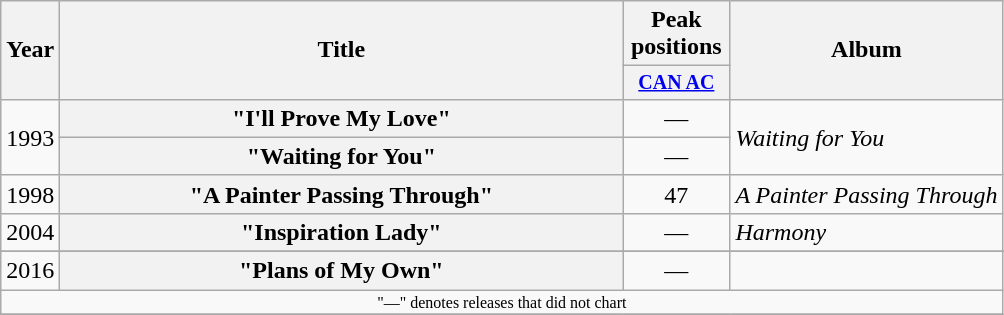<table class="wikitable plainrowheaders" style="text-align:center;">
<tr>
<th rowspan="2">Year</th>
<th rowspan="2" style="width:23em;">Title</th>
<th>Peak positions</th>
<th rowspan="2">Album</th>
</tr>
<tr style="font-size:smaller;">
<th width="65"><a href='#'>CAN AC</a></th>
</tr>
<tr>
<td rowspan="2">1993</td>
<th scope="row">"I'll Prove My Love"</th>
<td>—</td>
<td align="left" rowspan="2"><em>Waiting for You</em></td>
</tr>
<tr>
<th scope="row">"Waiting for You"</th>
<td>—</td>
</tr>
<tr>
<td>1998</td>
<th scope="row">"A Painter Passing Through"</th>
<td>47</td>
<td align="left"><em>A Painter Passing Through</em></td>
</tr>
<tr>
<td>2004</td>
<th scope="row">"Inspiration Lady"</th>
<td>—</td>
<td align="left"><em>Harmony</em></td>
</tr>
<tr>
</tr>
<tr>
<td>2016</td>
<th scope="row">"Plans of My Own"</th>
<td>—</td>
<td></td>
</tr>
<tr>
<td colspan="4" style="font-size:8pt">"—" denotes releases that did not chart</td>
</tr>
<tr>
</tr>
</table>
